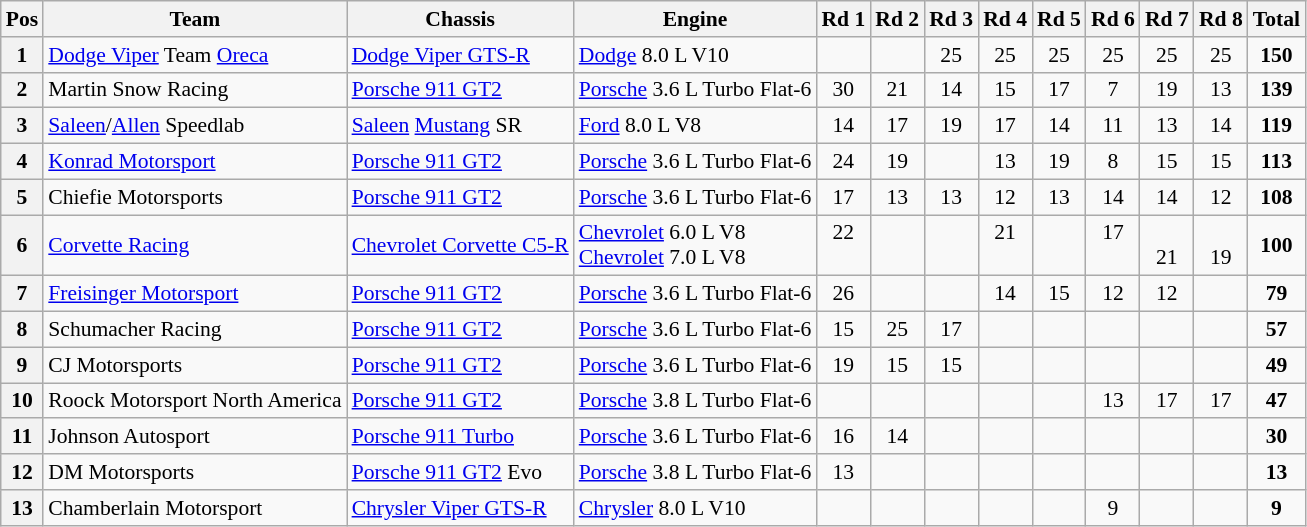<table class="wikitable" style="font-size: 90%;">
<tr>
<th>Pos</th>
<th>Team</th>
<th>Chassis</th>
<th>Engine</th>
<th>Rd 1</th>
<th>Rd 2</th>
<th>Rd 3</th>
<th>Rd 4</th>
<th>Rd 5</th>
<th>Rd 6</th>
<th>Rd 7</th>
<th>Rd 8</th>
<th>Total</th>
</tr>
<tr>
<th>1</th>
<td> <a href='#'>Dodge Viper</a> Team <a href='#'>Oreca</a></td>
<td><a href='#'>Dodge Viper GTS-R</a></td>
<td><a href='#'>Dodge</a> 8.0 L V10</td>
<td></td>
<td></td>
<td align="center">25</td>
<td align="center">25</td>
<td align="center">25</td>
<td align="center">25</td>
<td align="center">25</td>
<td align="center">25</td>
<td align="center"><strong>150</strong></td>
</tr>
<tr>
<th>2</th>
<td> Martin Snow Racing</td>
<td><a href='#'>Porsche 911 GT2</a></td>
<td><a href='#'>Porsche</a> 3.6 L Turbo Flat-6</td>
<td align="center">30</td>
<td align="center">21</td>
<td align="center">14</td>
<td align="center">15</td>
<td align="center">17</td>
<td align="center">7</td>
<td align="center">19</td>
<td align="center">13</td>
<td align="center"><strong>139</strong></td>
</tr>
<tr>
<th>3</th>
<td> <a href='#'>Saleen</a>/<a href='#'>Allen</a> Speedlab</td>
<td><a href='#'>Saleen</a> <a href='#'>Mustang</a> SR</td>
<td><a href='#'>Ford</a> 8.0 L V8</td>
<td align="center">14</td>
<td align="center">17</td>
<td align="center">19</td>
<td align="center">17</td>
<td align="center">14</td>
<td align="center">11</td>
<td align="center">13</td>
<td align="center">14</td>
<td align="center"><strong>119</strong></td>
</tr>
<tr>
<th>4</th>
<td> <a href='#'>Konrad Motorsport</a></td>
<td><a href='#'>Porsche 911 GT2</a></td>
<td><a href='#'>Porsche</a> 3.6 L Turbo Flat-6</td>
<td align="center">24</td>
<td align="center">19</td>
<td></td>
<td align="center">13</td>
<td align="center">19</td>
<td align="center">8</td>
<td align="center">15</td>
<td align="center">15</td>
<td align="center"><strong>113</strong></td>
</tr>
<tr>
<th>5</th>
<td> Chiefie Motorsports</td>
<td><a href='#'>Porsche 911 GT2</a></td>
<td><a href='#'>Porsche</a> 3.6 L Turbo Flat-6</td>
<td align="center">17</td>
<td align="center">13</td>
<td align="center">13</td>
<td align="center">12</td>
<td align="center">13</td>
<td align="center">14</td>
<td align="center">14</td>
<td align="center">12</td>
<td align="center"><strong>108</strong></td>
</tr>
<tr>
<th>6</th>
<td> <a href='#'>Corvette Racing</a></td>
<td><a href='#'>Chevrolet Corvette C5-R</a></td>
<td><a href='#'>Chevrolet</a> 6.0 L V8<br><a href='#'>Chevrolet</a> 7.0 L V8</td>
<td align="center">22<br><br></td>
<td></td>
<td></td>
<td align="center">21<br><br></td>
<td></td>
<td align="center">17<br><br></td>
<td align="center"><br>21</td>
<td align="center"><br>19</td>
<td align="center"><strong>100</strong></td>
</tr>
<tr>
<th>7</th>
<td> <a href='#'>Freisinger Motorsport</a></td>
<td><a href='#'>Porsche 911 GT2</a></td>
<td><a href='#'>Porsche</a> 3.6 L Turbo Flat-6</td>
<td align="center">26</td>
<td></td>
<td></td>
<td align="center">14</td>
<td align="center">15</td>
<td align="center">12</td>
<td align="center">12</td>
<td></td>
<td align="center"><strong>79</strong></td>
</tr>
<tr>
<th>8</th>
<td> Schumacher Racing</td>
<td><a href='#'>Porsche 911 GT2</a></td>
<td><a href='#'>Porsche</a> 3.6 L Turbo Flat-6</td>
<td align="center">15</td>
<td align="center">25</td>
<td align="center">17</td>
<td></td>
<td></td>
<td></td>
<td></td>
<td></td>
<td align="center"><strong>57</strong></td>
</tr>
<tr>
<th>9</th>
<td> CJ Motorsports</td>
<td><a href='#'>Porsche 911 GT2</a></td>
<td><a href='#'>Porsche</a> 3.6 L Turbo Flat-6</td>
<td align="center">19</td>
<td align="center">15</td>
<td align="center">15</td>
<td></td>
<td></td>
<td></td>
<td></td>
<td></td>
<td align="center"><strong>49</strong></td>
</tr>
<tr>
<th>10</th>
<td> Roock Motorsport North America</td>
<td><a href='#'>Porsche 911 GT2</a></td>
<td><a href='#'>Porsche</a> 3.8 L Turbo Flat-6</td>
<td></td>
<td></td>
<td></td>
<td></td>
<td></td>
<td align="center">13</td>
<td align="center">17</td>
<td align="center">17</td>
<td align="center"><strong>47</strong></td>
</tr>
<tr>
<th>11</th>
<td> Johnson Autosport</td>
<td><a href='#'>Porsche 911 Turbo</a></td>
<td><a href='#'>Porsche</a> 3.6 L Turbo Flat-6</td>
<td align="center">16</td>
<td align="center">14</td>
<td></td>
<td></td>
<td></td>
<td></td>
<td></td>
<td></td>
<td align="center"><strong>30</strong></td>
</tr>
<tr>
<th>12</th>
<td> DM Motorsports</td>
<td><a href='#'>Porsche 911 GT2</a> Evo</td>
<td><a href='#'>Porsche</a> 3.8 L Turbo Flat-6</td>
<td align="center">13</td>
<td></td>
<td></td>
<td></td>
<td></td>
<td></td>
<td></td>
<td></td>
<td align="center"><strong>13</strong></td>
</tr>
<tr>
<th>13</th>
<td> Chamberlain Motorsport</td>
<td><a href='#'>Chrysler Viper GTS-R</a></td>
<td><a href='#'>Chrysler</a> 8.0 L V10</td>
<td></td>
<td></td>
<td></td>
<td></td>
<td></td>
<td align="center">9</td>
<td></td>
<td></td>
<td align="center"><strong>9</strong></td>
</tr>
</table>
